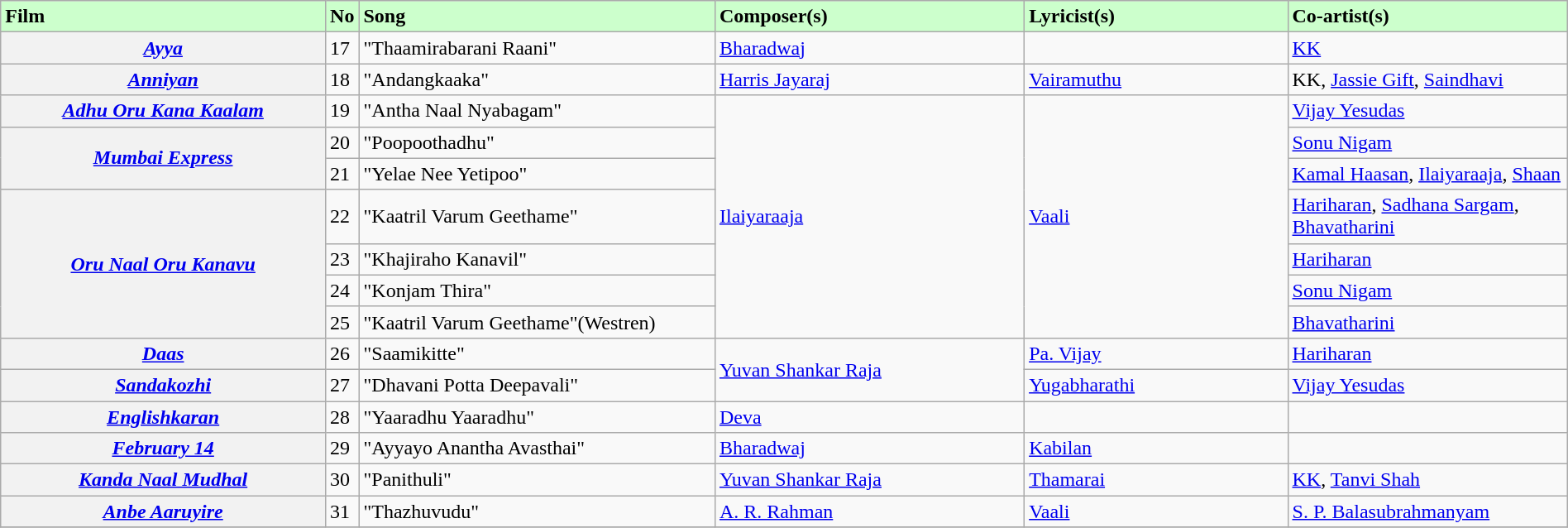<table class="wikitable plainrowheaders" width="100%" textcolor:#000;">
<tr style="background:#cfc; text-align:"center;">
<td scope="col" width=21%><strong>Film</strong></td>
<td><strong>No</strong></td>
<td scope="col" width=23%><strong>Song</strong></td>
<td scope="col" width=20%><strong>Composer(s)</strong></td>
<td scope="col" width=17%><strong>Lyricist(s)</strong></td>
<td scope="col" width=18%><strong>Co-artist(s)</strong></td>
</tr>
<tr>
<th><em><a href='#'>Ayya</a></em></th>
<td>17</td>
<td>"Thaamirabarani Raani"</td>
<td><a href='#'>Bharadwaj</a></td>
<td></td>
<td><a href='#'>KK</a></td>
</tr>
<tr>
<th><em><a href='#'>Anniyan</a></em></th>
<td>18</td>
<td>"Andangkaaka"</td>
<td><a href='#'>Harris Jayaraj</a></td>
<td><a href='#'>Vairamuthu</a></td>
<td>KK, <a href='#'>Jassie Gift</a>, <a href='#'>Saindhavi</a></td>
</tr>
<tr>
<th><em><a href='#'>Adhu Oru Kana Kaalam</a></em></th>
<td>19</td>
<td>"Antha Naal Nyabagam"</td>
<td rowspan="7"><a href='#'>Ilaiyaraaja</a></td>
<td rowspan="7"><a href='#'>Vaali</a></td>
<td><a href='#'>Vijay Yesudas</a></td>
</tr>
<tr>
<th rowspan="2"><em><a href='#'>Mumbai Express</a></em></th>
<td>20</td>
<td>"Poopoothadhu"</td>
<td><a href='#'>Sonu Nigam</a></td>
</tr>
<tr>
<td>21</td>
<td>"Yelae Nee Yetipoo"</td>
<td><a href='#'>Kamal Haasan</a>, <a href='#'>Ilaiyaraaja</a>, <a href='#'>Shaan</a></td>
</tr>
<tr>
<th rowspan="4"><em><a href='#'>Oru Naal Oru Kanavu</a></em></th>
<td>22</td>
<td>"Kaatril Varum Geethame"</td>
<td><a href='#'>Hariharan</a>, <a href='#'>Sadhana Sargam</a>, <a href='#'>Bhavatharini</a></td>
</tr>
<tr>
<td>23</td>
<td>"Khajiraho Kanavil"</td>
<td><a href='#'>Hariharan</a></td>
</tr>
<tr>
<td>24</td>
<td>"Konjam Thira"</td>
<td><a href='#'>Sonu Nigam</a></td>
</tr>
<tr>
<td>25</td>
<td>"Kaatril Varum Geethame"(Westren)</td>
<td><a href='#'>Bhavatharini</a></td>
</tr>
<tr>
<th><em><a href='#'>Daas</a></em></th>
<td>26</td>
<td>"Saamikitte"</td>
<td rowspan="2"><a href='#'>Yuvan Shankar Raja</a></td>
<td><a href='#'>Pa. Vijay</a></td>
<td><a href='#'>Hariharan</a></td>
</tr>
<tr>
<th><em><a href='#'>Sandakozhi</a></em></th>
<td>27</td>
<td>"Dhavani Potta Deepavali"</td>
<td><a href='#'>Yugabharathi</a></td>
<td><a href='#'>Vijay Yesudas</a></td>
</tr>
<tr>
<th><em><a href='#'>Englishkaran</a></em></th>
<td>28</td>
<td>"Yaaradhu Yaaradhu"</td>
<td><a href='#'>Deva</a></td>
<td></td>
<td></td>
</tr>
<tr>
<th><em><a href='#'>February 14</a></em></th>
<td>29</td>
<td>"Ayyayo Anantha Avasthai"</td>
<td><a href='#'>Bharadwaj</a></td>
<td><a href='#'>Kabilan</a></td>
<td></td>
</tr>
<tr>
<th><em><a href='#'>Kanda Naal Mudhal</a></em></th>
<td>30</td>
<td>"Panithuli"</td>
<td><a href='#'>Yuvan Shankar Raja</a></td>
<td><a href='#'>Thamarai</a></td>
<td><a href='#'>KK</a>, <a href='#'>Tanvi Shah</a></td>
</tr>
<tr>
<th><em><a href='#'>Anbe Aaruyire</a></em></th>
<td>31</td>
<td>"Thazhuvudu"</td>
<td><a href='#'>A. R. Rahman</a></td>
<td><a href='#'>Vaali</a></td>
<td><a href='#'>S. P. Balasubrahmanyam</a></td>
</tr>
<tr>
</tr>
</table>
